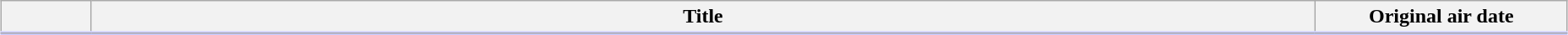<table class="wikitable" style="width:98%; margin:auto; background:#FFF;">
<tr style="border-bottom: 3px solid #CCF;">
<th style="width:4em;"></th>
<th>Title</th>
<th style="width:12em;">Original air date</th>
</tr>
<tr>
</tr>
</table>
